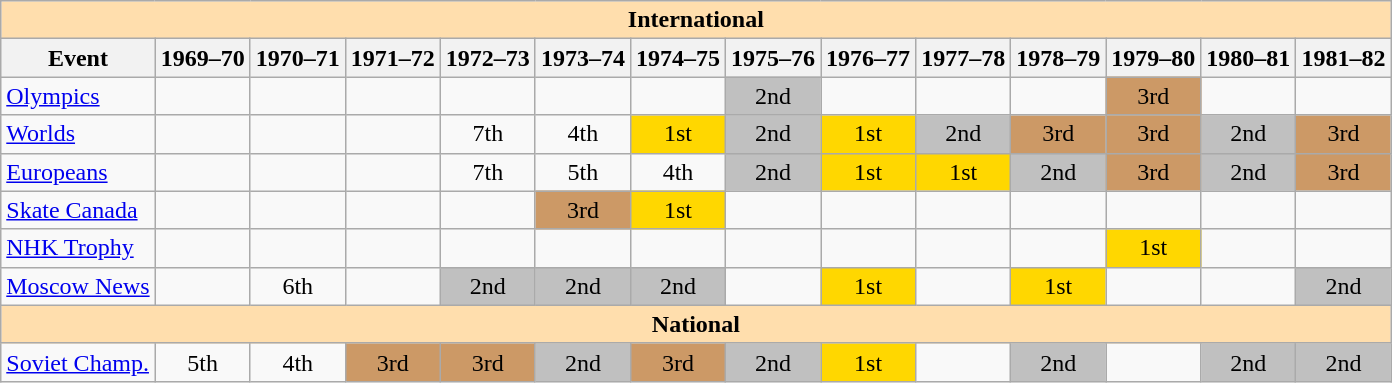<table class="wikitable" style="text-align:center">
<tr>
<th style="background-color: #ffdead; " colspan=14 align=center><strong>International</strong></th>
</tr>
<tr>
<th>Event</th>
<th>1969–70</th>
<th>1970–71</th>
<th>1971–72</th>
<th>1972–73</th>
<th>1973–74</th>
<th>1974–75</th>
<th>1975–76</th>
<th>1976–77</th>
<th>1977–78</th>
<th>1978–79</th>
<th>1979–80</th>
<th>1980–81</th>
<th>1981–82</th>
</tr>
<tr>
<td align=left><a href='#'>Olympics</a></td>
<td></td>
<td></td>
<td></td>
<td></td>
<td></td>
<td></td>
<td bgcolor=silver>2nd</td>
<td></td>
<td></td>
<td></td>
<td bgcolor=cc9966>3rd</td>
<td></td>
<td></td>
</tr>
<tr>
<td align=left><a href='#'>Worlds</a></td>
<td></td>
<td></td>
<td></td>
<td>7th</td>
<td>4th</td>
<td bgcolor=gold>1st</td>
<td bgcolor=silver>2nd</td>
<td bgcolor=gold>1st</td>
<td bgcolor=silver>2nd</td>
<td bgcolor=cc9966>3rd</td>
<td bgcolor=cc9966>3rd</td>
<td bgcolor=silver>2nd</td>
<td bgcolor=cc9966>3rd</td>
</tr>
<tr>
<td align=left><a href='#'>Europeans</a></td>
<td></td>
<td></td>
<td></td>
<td>7th</td>
<td>5th</td>
<td>4th</td>
<td bgcolor=silver>2nd</td>
<td bgcolor=gold>1st</td>
<td bgcolor=gold>1st</td>
<td bgcolor=silver>2nd</td>
<td bgcolor=cc9966>3rd</td>
<td bgcolor=silver>2nd</td>
<td bgcolor=cc9966>3rd</td>
</tr>
<tr>
<td align=left><a href='#'>Skate Canada</a></td>
<td></td>
<td></td>
<td></td>
<td></td>
<td bgcolor=cc9966>3rd</td>
<td bgcolor=gold>1st</td>
<td></td>
<td></td>
<td></td>
<td></td>
<td></td>
<td></td>
<td></td>
</tr>
<tr>
<td align=left><a href='#'>NHK Trophy</a></td>
<td></td>
<td></td>
<td></td>
<td></td>
<td></td>
<td></td>
<td></td>
<td></td>
<td></td>
<td></td>
<td bgcolor=gold>1st</td>
<td></td>
<td></td>
</tr>
<tr>
<td align=left><a href='#'>Moscow News</a></td>
<td></td>
<td>6th</td>
<td></td>
<td bgcolor=silver>2nd</td>
<td bgcolor=silver>2nd</td>
<td bgcolor=silver>2nd</td>
<td></td>
<td bgcolor=gold>1st</td>
<td></td>
<td bgcolor=gold>1st</td>
<td></td>
<td></td>
<td bgcolor=silver>2nd</td>
</tr>
<tr>
<th style="background-color: #ffdead; " colspan=14 align=center><strong>National</strong></th>
</tr>
<tr>
<td align=left><a href='#'>Soviet Champ.</a></td>
<td>5th</td>
<td>4th</td>
<td bgcolor=cc9966>3rd</td>
<td bgcolor=cc9966>3rd</td>
<td bgcolor=silver>2nd</td>
<td bgcolor=cc9966>3rd</td>
<td bgcolor=silver>2nd</td>
<td bgcolor=gold>1st</td>
<td></td>
<td bgcolor=silver>2nd</td>
<td></td>
<td bgcolor=silver>2nd</td>
<td bgcolor=silver>2nd</td>
</tr>
</table>
